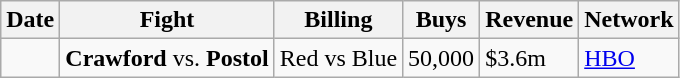<table class="wikitable">
<tr>
<th>Date</th>
<th>Fight</th>
<th>Billing</th>
<th>Buys</th>
<th>Revenue</th>
<th>Network</th>
</tr>
<tr>
<td></td>
<td><strong>Crawford</strong> vs. <strong>Postol</strong></td>
<td>Red vs Blue</td>
<td>50,000</td>
<td>$3.6m</td>
<td><a href='#'>HBO</a></td>
</tr>
</table>
